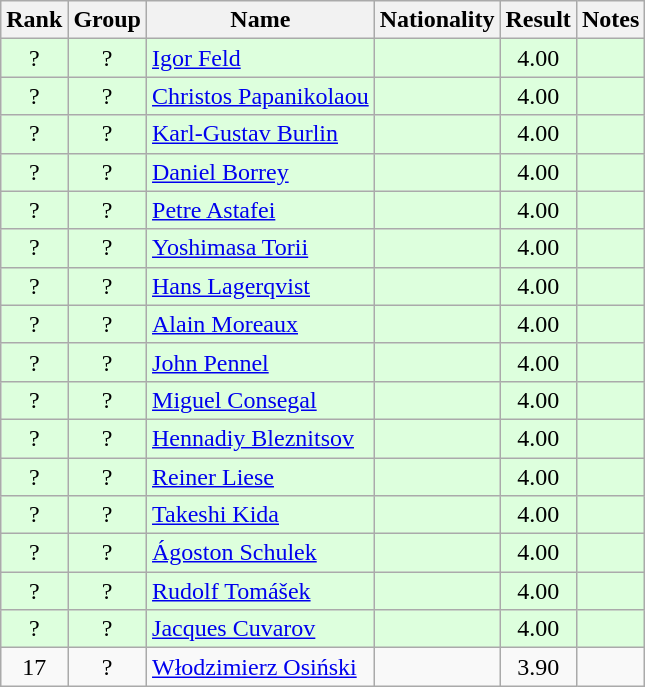<table class="wikitable sortable" style="text-align:center">
<tr>
<th>Rank</th>
<th>Group</th>
<th>Name</th>
<th>Nationality</th>
<th>Result</th>
<th>Notes</th>
</tr>
<tr bgcolor=ddffdd>
<td>?</td>
<td>?</td>
<td align=left><a href='#'>Igor Feld</a></td>
<td align=left></td>
<td>4.00</td>
<td></td>
</tr>
<tr bgcolor=ddffdd>
<td>?</td>
<td>?</td>
<td align=left><a href='#'>Christos Papanikolaou</a></td>
<td align=left></td>
<td>4.00</td>
<td></td>
</tr>
<tr bgcolor=ddffdd>
<td>?</td>
<td>?</td>
<td align=left><a href='#'>Karl-Gustav Burlin</a></td>
<td align=left></td>
<td>4.00</td>
<td></td>
</tr>
<tr bgcolor=ddffdd>
<td>?</td>
<td>?</td>
<td align=left><a href='#'>Daniel Borrey</a></td>
<td align=left></td>
<td>4.00</td>
<td></td>
</tr>
<tr bgcolor=ddffdd>
<td>?</td>
<td>?</td>
<td align=left><a href='#'>Petre Astafei</a></td>
<td align=left></td>
<td>4.00</td>
<td></td>
</tr>
<tr bgcolor=ddffdd>
<td>?</td>
<td>?</td>
<td align=left><a href='#'>Yoshimasa Torii</a></td>
<td align=left></td>
<td>4.00</td>
<td></td>
</tr>
<tr bgcolor=ddffdd>
<td>?</td>
<td>?</td>
<td align=left><a href='#'>Hans Lagerqvist</a></td>
<td align=left></td>
<td>4.00</td>
<td></td>
</tr>
<tr bgcolor=ddffdd>
<td>?</td>
<td>?</td>
<td align=left><a href='#'>Alain Moreaux</a></td>
<td align=left></td>
<td>4.00</td>
<td></td>
</tr>
<tr bgcolor=ddffdd>
<td>?</td>
<td>?</td>
<td align=left><a href='#'>John Pennel</a></td>
<td align=left></td>
<td>4.00</td>
<td></td>
</tr>
<tr bgcolor=ddffdd>
<td>?</td>
<td>?</td>
<td align=left><a href='#'>Miguel Consegal</a></td>
<td align=left></td>
<td>4.00</td>
<td></td>
</tr>
<tr bgcolor=ddffdd>
<td>?</td>
<td>?</td>
<td align=left><a href='#'>Hennadiy Bleznitsov</a></td>
<td align=left></td>
<td>4.00</td>
<td></td>
</tr>
<tr bgcolor=ddffdd>
<td>?</td>
<td>?</td>
<td align=left><a href='#'>Reiner Liese</a></td>
<td align=left></td>
<td>4.00</td>
<td></td>
</tr>
<tr bgcolor=ddffdd>
<td>?</td>
<td>?</td>
<td align=left><a href='#'>Takeshi Kida</a></td>
<td align=left></td>
<td>4.00</td>
<td></td>
</tr>
<tr bgcolor=ddffdd>
<td>?</td>
<td>?</td>
<td align=left><a href='#'>Ágoston Schulek</a></td>
<td align=left></td>
<td>4.00</td>
<td></td>
</tr>
<tr bgcolor=ddffdd>
<td>?</td>
<td>?</td>
<td align=left><a href='#'>Rudolf Tomášek</a></td>
<td align=left></td>
<td>4.00</td>
<td></td>
</tr>
<tr bgcolor=ddffdd>
<td>?</td>
<td>?</td>
<td align=left><a href='#'>Jacques Cuvarov</a></td>
<td align=left></td>
<td>4.00</td>
<td></td>
</tr>
<tr>
<td>17</td>
<td>?</td>
<td align=left><a href='#'>Włodzimierz Osiński</a></td>
<td align=left></td>
<td>3.90</td>
<td></td>
</tr>
</table>
